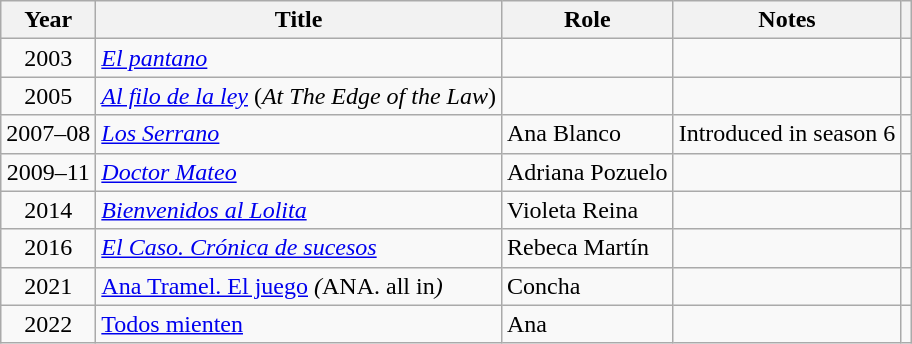<table class="wikitable sortable">
<tr>
<th>Year</th>
<th>Title</th>
<th>Role</th>
<th>Notes</th>
<th></th>
</tr>
<tr>
<td align = "center">2003</td>
<td><em><a href='#'>El pantano</a></em></td>
<td></td>
<td></td>
<td align = "center"></td>
</tr>
<tr>
<td align = "center">2005</td>
<td><em><a href='#'>Al filo de la ley</a></em> (<em>At The Edge of the Law</em>)</td>
<td></td>
<td></td>
<td align = "center"></td>
</tr>
<tr>
<td align = "center">2007–08</td>
<td><em><a href='#'>Los Serrano</a></em></td>
<td>Ana Blanco</td>
<td>Introduced in season 6</td>
<td align = "center"></td>
</tr>
<tr>
<td align = "center">2009–11</td>
<td><em><a href='#'>Doctor Mateo</a></em></td>
<td>Adriana Pozuelo</td>
<td></td>
<td align = "center"></td>
</tr>
<tr>
<td align = "center">2014</td>
<td><em><a href='#'>Bienvenidos al Lolita</a></em></td>
<td>Violeta Reina</td>
<td></td>
<td align = "center"></td>
</tr>
<tr>
<td align = "center">2016</td>
<td><em><a href='#'>El Caso. Crónica de sucesos</a></td>
<td>Rebeca Martín</td>
<td></td>
<td align = "center"></td>
</tr>
<tr>
<td align = "center">2021</td>
<td></em><a href='#'>Ana Tramel. El juego</a><em> (</em>ANA. all in<em>)</td>
<td>Concha</td>
<td></td>
<td align = "center"></td>
</tr>
<tr>
<td align = "center">2022</td>
<td></em><a href='#'>Todos mienten</a><em></td>
<td>Ana</td>
<td></td>
<td align = "center"></td>
</tr>
</table>
